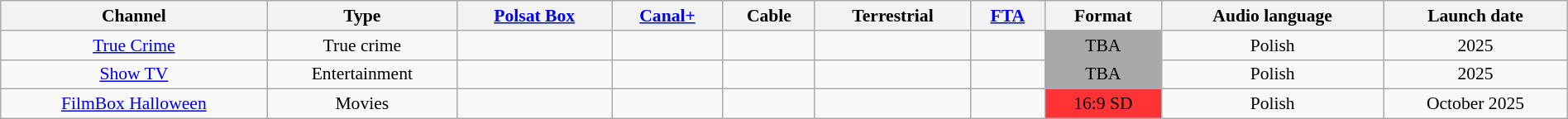<table class="wikitable sortable" width="100%" style="text-align:center; font-size: 90%">
<tr>
<th>Channel</th>
<th>Type</th>
<th><a href='#'>Polsat Box</a></th>
<th><a href='#'>Canal+</a></th>
<th>Cable</th>
<th>Terrestrial</th>
<th><a href='#'>FTA</a></th>
<th>Format</th>
<th>Audio language</th>
<th>Launch date</th>
</tr>
<tr>
<td><a href='#'>True Crime</a></td>
<td>True crime</td>
<td></td>
<td></td>
<td></td>
<td></td>
<td></td>
<td bgcolor=#A9A9A9>TBA</td>
<td>Polish</td>
<td>2025</td>
</tr>
<tr>
<td><a href='#'>Show TV</a></td>
<td>Entertainment</td>
<td></td>
<td></td>
<td></td>
<td></td>
<td></td>
<td bgcolor=#A9A9A9>TBA</td>
<td>Polish</td>
<td>2025</td>
</tr>
<tr>
<td><a href='#'>FilmBox Halloween</a></td>
<td>Movies</td>
<td></td>
<td></td>
<td></td>
<td></td>
<td></td>
<td bgcolor="#f33">16:9 SD</td>
<td>Polish</td>
<td>October 2025</td>
</tr>
</table>
